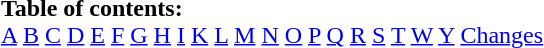<table border="0" id="toc" style="margin: 0 auto;" align=center>
<tr>
<td><strong>Table of contents:</strong><br><a href='#'>A</a> <a href='#'>B</a> <a href='#'>C</a> <a href='#'>D</a> <a href='#'>E</a> <a href='#'>F</a> <a href='#'>G</a> <a href='#'>H</a> <a href='#'>I</a> <a href='#'>K</a> <a href='#'>L</a> <a href='#'>M</a> <a href='#'>N</a> <a href='#'>O</a> <a href='#'>P</a> <a href='#'>Q</a> <a href='#'>R</a> <a href='#'>S</a> <a href='#'>T</a> <a href='#'>W</a> <a href='#'>Y</a> <a href='#'>Changes</a></td>
</tr>
</table>
